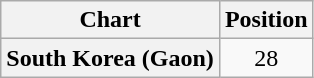<table class="wikitable plainrowheaders" style="text-align:center">
<tr>
<th scope="col">Chart</th>
<th scope="col">Position</th>
</tr>
<tr>
<th scope="row">South Korea (Gaon)</th>
<td>28</td>
</tr>
</table>
